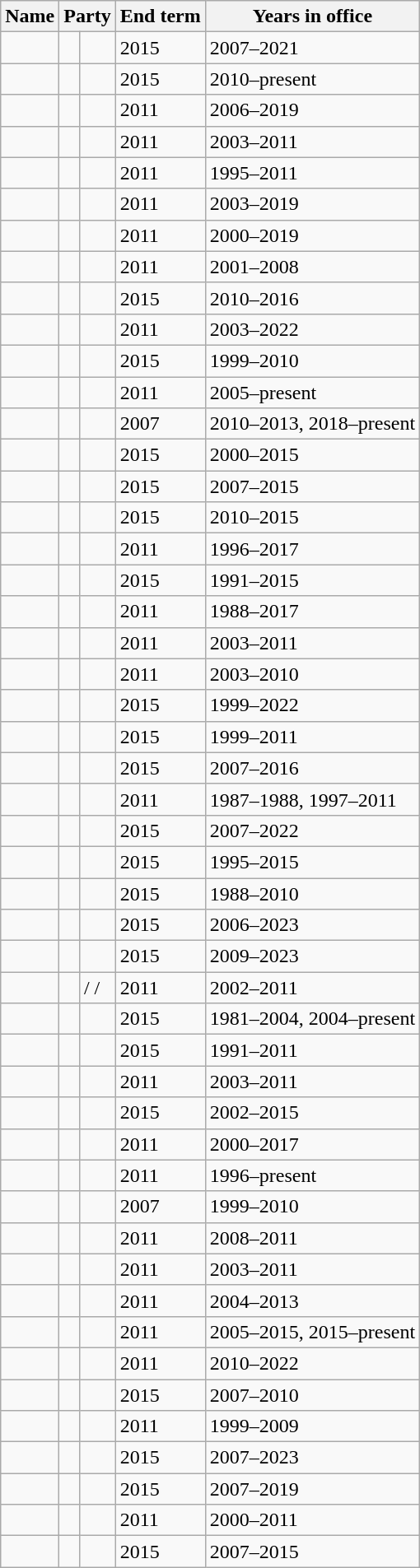<table class="wikitable sortable">
<tr>
<th>Name</th>
<th colspan=2>Party</th>
<th>End term</th>
<th>Years in office</th>
</tr>
<tr>
<td></td>
<td> </td>
<td></td>
<td>2015</td>
<td>2007–2021</td>
</tr>
<tr>
<td></td>
<td> </td>
<td></td>
<td>2015</td>
<td>2010–present</td>
</tr>
<tr>
<td></td>
<td> </td>
<td></td>
<td>2011</td>
<td>2006–2019</td>
</tr>
<tr>
<td></td>
<td> </td>
<td></td>
<td>2011</td>
<td>2003–2011</td>
</tr>
<tr>
<td></td>
<td> </td>
<td></td>
<td>2011</td>
<td>1995–2011</td>
</tr>
<tr>
<td></td>
<td> </td>
<td></td>
<td>2011</td>
<td>2003–2019</td>
</tr>
<tr>
<td></td>
<td> </td>
<td></td>
<td>2011</td>
<td>2000–2019</td>
</tr>
<tr>
<td></td>
<td> </td>
<td></td>
<td>2011</td>
<td>2001–2008</td>
</tr>
<tr>
<td></td>
<td> </td>
<td></td>
<td>2015</td>
<td>2010–2016</td>
</tr>
<tr>
<td></td>
<td> </td>
<td></td>
<td>2011</td>
<td>2003–2022</td>
</tr>
<tr>
<td></td>
<td> </td>
<td></td>
<td>2015</td>
<td>1999–2010</td>
</tr>
<tr>
<td></td>
<td> </td>
<td></td>
<td>2011</td>
<td>2005–present</td>
</tr>
<tr>
<td></td>
<td> </td>
<td></td>
<td>2007</td>
<td>2010–2013, 2018–present</td>
</tr>
<tr>
<td></td>
<td> </td>
<td></td>
<td>2015</td>
<td>2000–2015</td>
</tr>
<tr>
<td></td>
<td> </td>
<td></td>
<td>2015</td>
<td>2007–2015</td>
</tr>
<tr>
<td></td>
<td> </td>
<td></td>
<td>2015</td>
<td>2010–2015</td>
</tr>
<tr>
<td></td>
<td> </td>
<td></td>
<td>2011</td>
<td>1996–2017</td>
</tr>
<tr>
<td></td>
<td> </td>
<td></td>
<td>2015</td>
<td>1991–2015</td>
</tr>
<tr>
<td></td>
<td> </td>
<td></td>
<td>2011</td>
<td>1988–2017</td>
</tr>
<tr>
<td></td>
<td> </td>
<td></td>
<td>2011</td>
<td>2003–2011</td>
</tr>
<tr>
<td></td>
<td> </td>
<td></td>
<td>2011</td>
<td>2003–2010</td>
</tr>
<tr>
<td></td>
<td> </td>
<td></td>
<td>2015</td>
<td>1999–2022</td>
</tr>
<tr>
<td></td>
<td> </td>
<td></td>
<td>2015</td>
<td>1999–2011</td>
</tr>
<tr>
<td></td>
<td> </td>
<td></td>
<td>2015</td>
<td>2007–2016</td>
</tr>
<tr>
<td></td>
<td> </td>
<td></td>
<td>2011</td>
<td>1987–1988, 1997–2011</td>
</tr>
<tr>
<td></td>
<td> </td>
<td></td>
<td>2015</td>
<td>2007–2022</td>
</tr>
<tr>
<td></td>
<td> </td>
<td></td>
<td>2015</td>
<td>1995–2015</td>
</tr>
<tr>
<td></td>
<td> </td>
<td></td>
<td>2015</td>
<td>1988–2010</td>
</tr>
<tr>
<td></td>
<td> </td>
<td></td>
<td>2015</td>
<td>2006–2023</td>
</tr>
<tr>
<td></td>
<td> </td>
<td></td>
<td>2015</td>
<td>2009–2023</td>
</tr>
<tr>
<td></td>
<td> </td>
<td> /  / </td>
<td>2011</td>
<td>2002–2011</td>
</tr>
<tr>
<td></td>
<td> </td>
<td></td>
<td>2015</td>
<td>1981–2004, 2004–present</td>
</tr>
<tr>
<td></td>
<td> </td>
<td></td>
<td>2015</td>
<td>1991–2011</td>
</tr>
<tr>
<td></td>
<td> </td>
<td></td>
<td>2011</td>
<td>2003–2011</td>
</tr>
<tr>
<td></td>
<td> </td>
<td></td>
<td>2015</td>
<td>2002–2015</td>
</tr>
<tr>
<td></td>
<td> </td>
<td></td>
<td>2011</td>
<td>2000–2017</td>
</tr>
<tr>
<td></td>
<td> </td>
<td></td>
<td>2011</td>
<td>1996–present</td>
</tr>
<tr>
<td></td>
<td> </td>
<td></td>
<td>2007</td>
<td>1999–2010</td>
</tr>
<tr>
<td></td>
<td> </td>
<td></td>
<td>2011</td>
<td>2008–2011</td>
</tr>
<tr>
<td></td>
<td> </td>
<td></td>
<td>2011</td>
<td>2003–2011</td>
</tr>
<tr>
<td></td>
<td> </td>
<td></td>
<td>2011</td>
<td>2004–2013</td>
</tr>
<tr>
<td></td>
<td> </td>
<td></td>
<td>2011</td>
<td>2005–2015, 2015–present</td>
</tr>
<tr>
<td></td>
<td> </td>
<td></td>
<td>2011</td>
<td>2010–2022</td>
</tr>
<tr>
<td></td>
<td> </td>
<td></td>
<td>2015</td>
<td>2007–2010</td>
</tr>
<tr>
<td></td>
<td> </td>
<td></td>
<td>2011</td>
<td>1999–2009</td>
</tr>
<tr>
<td></td>
<td> </td>
<td></td>
<td>2015</td>
<td>2007–2023</td>
</tr>
<tr>
<td></td>
<td> </td>
<td></td>
<td>2015</td>
<td>2007–2019</td>
</tr>
<tr>
<td></td>
<td> </td>
<td></td>
<td>2011</td>
<td>2000–2011</td>
</tr>
<tr>
<td></td>
<td> </td>
<td></td>
<td>2015</td>
<td>2007–2015</td>
</tr>
</table>
